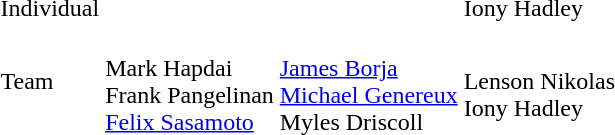<table>
<tr>
<td>Individual</td>
<td></td>
<td></td>
<td>Iony Hadley<br></td>
</tr>
<tr>
<td>Team</td>
<td nowrap><br>Mark Hapdai<br>Frank Pangelinan<br><a href='#'>Felix Sasamoto</a></td>
<td nowrap><br><a href='#'>James Borja</a><br><a href='#'>Michael Genereux</a><br>Myles Driscoll</td>
<td nowrap><br>Lenson Nikolas<br>Iony Hadley</td>
</tr>
</table>
